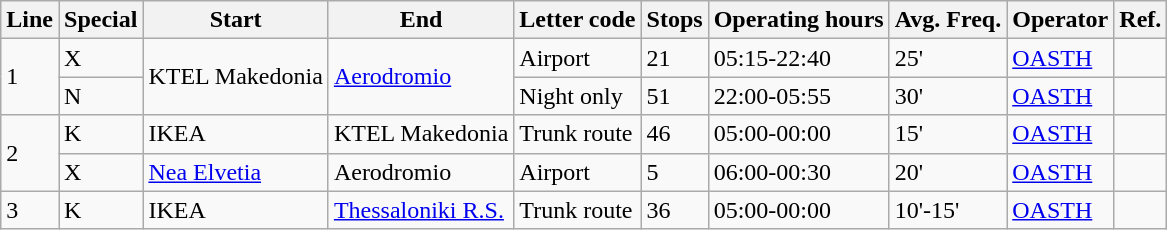<table class="wikitable">
<tr>
<th>Line</th>
<th>Special</th>
<th>Start</th>
<th>End</th>
<th>Letter code</th>
<th>Stops</th>
<th>Operating hours</th>
<th>Avg. Freq.</th>
<th>Operator</th>
<th>Ref.</th>
</tr>
<tr>
<td rowspan="2">1</td>
<td>X</td>
<td rowspan="2">KTEL Makedonia</td>
<td rowspan="2"><a href='#'>Aerodromio</a></td>
<td>Airport</td>
<td>21</td>
<td>05:15-22:40</td>
<td>25'</td>
<td><a href='#'>OASTH</a></td>
<td></td>
</tr>
<tr>
<td>N</td>
<td>Night only</td>
<td>51</td>
<td>22:00-05:55</td>
<td>30'</td>
<td><a href='#'>OASTH</a></td>
<td></td>
</tr>
<tr>
<td rowspan="2">2</td>
<td>K</td>
<td>IKEA</td>
<td>KTEL Makedonia</td>
<td>Trunk route</td>
<td>46</td>
<td>05:00-00:00</td>
<td>15'</td>
<td><a href='#'>OASTH</a></td>
<td></td>
</tr>
<tr>
<td>X</td>
<td><a href='#'>Nea Elvetia</a></td>
<td>Aerodromio</td>
<td>Airport</td>
<td>5</td>
<td>06:00-00:30</td>
<td>20'</td>
<td><a href='#'>OASTH</a></td>
<td></td>
</tr>
<tr>
<td>3</td>
<td>K</td>
<td>IKEA</td>
<td><a href='#'>Thessaloniki R.S.</a></td>
<td>Trunk route</td>
<td>36</td>
<td>05:00-00:00</td>
<td>10'-15'</td>
<td><a href='#'>OASTH</a></td>
<td></td>
</tr>
</table>
